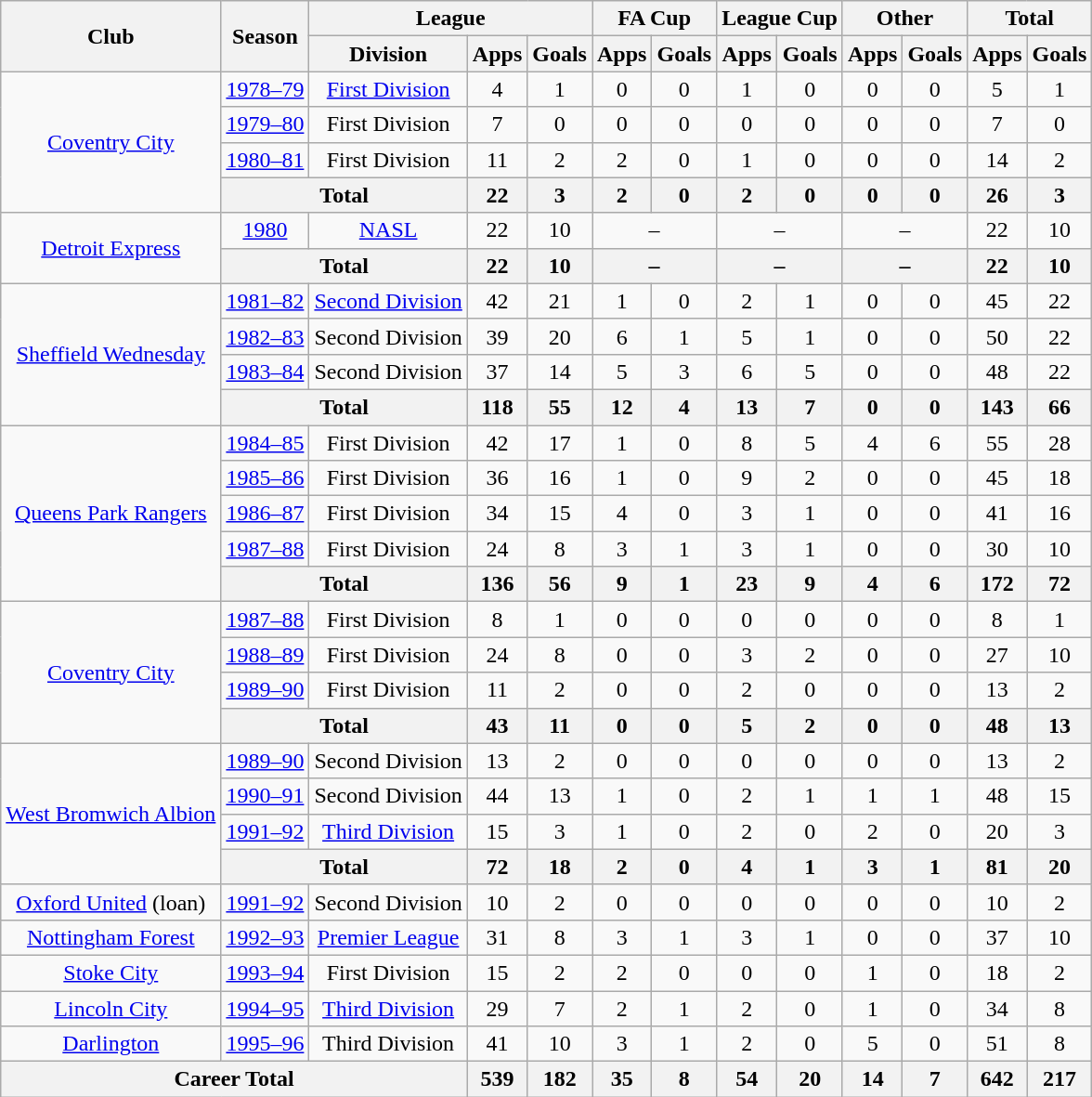<table class="wikitable" style="text-align: center;">
<tr>
<th rowspan="2">Club</th>
<th rowspan="2">Season</th>
<th colspan="3">League</th>
<th colspan="2">FA Cup</th>
<th colspan="2">League Cup</th>
<th colspan="2">Other</th>
<th colspan="2">Total</th>
</tr>
<tr>
<th>Division</th>
<th>Apps</th>
<th>Goals</th>
<th>Apps</th>
<th>Goals</th>
<th>Apps</th>
<th>Goals</th>
<th>Apps</th>
<th>Goals</th>
<th>Apps</th>
<th>Goals</th>
</tr>
<tr>
<td rowspan="4"><a href='#'>Coventry City</a></td>
<td><a href='#'>1978–79</a></td>
<td><a href='#'>First Division</a></td>
<td>4</td>
<td>1</td>
<td>0</td>
<td>0</td>
<td>1</td>
<td>0</td>
<td>0</td>
<td>0</td>
<td>5</td>
<td>1</td>
</tr>
<tr>
<td><a href='#'>1979–80</a></td>
<td>First Division</td>
<td>7</td>
<td>0</td>
<td>0</td>
<td>0</td>
<td>0</td>
<td>0</td>
<td>0</td>
<td>0</td>
<td>7</td>
<td>0</td>
</tr>
<tr>
<td><a href='#'>1980–81</a></td>
<td>First Division</td>
<td>11</td>
<td>2</td>
<td>2</td>
<td>0</td>
<td>1</td>
<td>0</td>
<td>0</td>
<td>0</td>
<td>14</td>
<td>2</td>
</tr>
<tr>
<th colspan="2">Total</th>
<th>22</th>
<th>3</th>
<th>2</th>
<th>0</th>
<th>2</th>
<th>0</th>
<th>0</th>
<th>0</th>
<th>26</th>
<th>3</th>
</tr>
<tr>
<td rowspan="2"><a href='#'>Detroit Express</a></td>
<td><a href='#'>1980</a></td>
<td><a href='#'>NASL</a></td>
<td>22</td>
<td>10</td>
<td colspan="2">–</td>
<td colspan="2">–</td>
<td colspan="2">–</td>
<td>22</td>
<td>10</td>
</tr>
<tr>
<th colspan="2">Total</th>
<th>22</th>
<th>10</th>
<th colspan="2">–</th>
<th colspan="2">–</th>
<th colspan="2">–</th>
<th>22</th>
<th>10</th>
</tr>
<tr>
<td rowspan="4"><a href='#'>Sheffield Wednesday</a></td>
<td><a href='#'>1981–82</a></td>
<td><a href='#'>Second Division</a></td>
<td>42</td>
<td>21</td>
<td>1</td>
<td>0</td>
<td>2</td>
<td>1</td>
<td>0</td>
<td>0</td>
<td>45</td>
<td>22</td>
</tr>
<tr>
<td><a href='#'>1982–83</a></td>
<td>Second Division</td>
<td>39</td>
<td>20</td>
<td>6</td>
<td>1</td>
<td>5</td>
<td>1</td>
<td>0</td>
<td>0</td>
<td>50</td>
<td>22</td>
</tr>
<tr>
<td><a href='#'>1983–84</a></td>
<td>Second Division</td>
<td>37</td>
<td>14</td>
<td>5</td>
<td>3</td>
<td>6</td>
<td>5</td>
<td>0</td>
<td>0</td>
<td>48</td>
<td>22</td>
</tr>
<tr>
<th colspan="2">Total</th>
<th>118</th>
<th>55</th>
<th>12</th>
<th>4</th>
<th>13</th>
<th>7</th>
<th>0</th>
<th>0</th>
<th>143</th>
<th>66</th>
</tr>
<tr>
<td rowspan="5"><a href='#'>Queens Park Rangers</a></td>
<td><a href='#'>1984–85</a></td>
<td>First Division</td>
<td>42</td>
<td>17</td>
<td>1</td>
<td>0</td>
<td>8</td>
<td>5</td>
<td>4</td>
<td>6</td>
<td>55</td>
<td>28</td>
</tr>
<tr>
<td><a href='#'>1985–86</a></td>
<td>First Division</td>
<td>36</td>
<td>16</td>
<td>1</td>
<td>0</td>
<td>9</td>
<td>2</td>
<td>0</td>
<td>0</td>
<td>45</td>
<td>18</td>
</tr>
<tr>
<td><a href='#'>1986–87</a></td>
<td>First Division</td>
<td>34</td>
<td>15</td>
<td>4</td>
<td>0</td>
<td>3</td>
<td>1</td>
<td>0</td>
<td>0</td>
<td>41</td>
<td>16</td>
</tr>
<tr>
<td><a href='#'>1987–88</a></td>
<td>First Division</td>
<td>24</td>
<td>8</td>
<td>3</td>
<td>1</td>
<td>3</td>
<td>1</td>
<td>0</td>
<td>0</td>
<td>30</td>
<td>10</td>
</tr>
<tr>
<th colspan="2">Total</th>
<th>136</th>
<th>56</th>
<th>9</th>
<th>1</th>
<th>23</th>
<th>9</th>
<th>4</th>
<th>6</th>
<th>172</th>
<th>72</th>
</tr>
<tr>
<td rowspan="4"><a href='#'>Coventry City</a></td>
<td><a href='#'>1987–88</a></td>
<td>First Division</td>
<td>8</td>
<td>1</td>
<td>0</td>
<td>0</td>
<td>0</td>
<td>0</td>
<td>0</td>
<td>0</td>
<td>8</td>
<td>1</td>
</tr>
<tr>
<td><a href='#'>1988–89</a></td>
<td>First Division</td>
<td>24</td>
<td>8</td>
<td>0</td>
<td>0</td>
<td>3</td>
<td>2</td>
<td>0</td>
<td>0</td>
<td>27</td>
<td>10</td>
</tr>
<tr>
<td><a href='#'>1989–90</a></td>
<td>First Division</td>
<td>11</td>
<td>2</td>
<td>0</td>
<td>0</td>
<td>2</td>
<td>0</td>
<td>0</td>
<td>0</td>
<td>13</td>
<td>2</td>
</tr>
<tr>
<th colspan="2">Total</th>
<th>43</th>
<th>11</th>
<th>0</th>
<th>0</th>
<th>5</th>
<th>2</th>
<th>0</th>
<th>0</th>
<th>48</th>
<th>13</th>
</tr>
<tr>
<td rowspan="4"><a href='#'>West Bromwich Albion</a></td>
<td><a href='#'>1989–90</a></td>
<td>Second Division</td>
<td>13</td>
<td>2</td>
<td>0</td>
<td>0</td>
<td>0</td>
<td>0</td>
<td>0</td>
<td>0</td>
<td>13</td>
<td>2</td>
</tr>
<tr>
<td><a href='#'>1990–91</a></td>
<td>Second Division</td>
<td>44</td>
<td>13</td>
<td>1</td>
<td>0</td>
<td>2</td>
<td>1</td>
<td>1</td>
<td>1</td>
<td>48</td>
<td>15</td>
</tr>
<tr>
<td><a href='#'>1991–92</a></td>
<td><a href='#'>Third Division</a></td>
<td>15</td>
<td>3</td>
<td>1</td>
<td>0</td>
<td>2</td>
<td>0</td>
<td>2</td>
<td>0</td>
<td>20</td>
<td>3</td>
</tr>
<tr>
<th colspan="2">Total</th>
<th>72</th>
<th>18</th>
<th>2</th>
<th>0</th>
<th>4</th>
<th>1</th>
<th>3</th>
<th>1</th>
<th>81</th>
<th>20</th>
</tr>
<tr>
<td><a href='#'>Oxford United</a> (loan)</td>
<td><a href='#'>1991–92</a></td>
<td>Second Division</td>
<td>10</td>
<td>2</td>
<td>0</td>
<td>0</td>
<td>0</td>
<td>0</td>
<td>0</td>
<td>0</td>
<td>10</td>
<td>2</td>
</tr>
<tr>
<td><a href='#'>Nottingham Forest</a></td>
<td><a href='#'>1992–93</a></td>
<td><a href='#'>Premier League</a></td>
<td>31</td>
<td>8</td>
<td>3</td>
<td>1</td>
<td>3</td>
<td>1</td>
<td>0</td>
<td>0</td>
<td>37</td>
<td>10</td>
</tr>
<tr>
<td><a href='#'>Stoke City</a></td>
<td><a href='#'>1993–94</a></td>
<td>First Division</td>
<td>15</td>
<td>2</td>
<td>2</td>
<td>0</td>
<td>0</td>
<td>0</td>
<td>1</td>
<td>0</td>
<td>18</td>
<td>2</td>
</tr>
<tr>
<td><a href='#'>Lincoln City</a></td>
<td><a href='#'>1994–95</a></td>
<td><a href='#'>Third Division</a></td>
<td>29</td>
<td>7</td>
<td>2</td>
<td>1</td>
<td>2</td>
<td>0</td>
<td>1</td>
<td>0</td>
<td>34</td>
<td>8</td>
</tr>
<tr>
<td><a href='#'>Darlington</a></td>
<td><a href='#'>1995–96</a></td>
<td>Third Division</td>
<td>41</td>
<td>10</td>
<td>3</td>
<td>1</td>
<td>2</td>
<td>0</td>
<td>5</td>
<td>0</td>
<td>51</td>
<td>8</td>
</tr>
<tr>
<th colspan="3">Career Total</th>
<th>539</th>
<th>182</th>
<th>35</th>
<th>8</th>
<th>54</th>
<th>20</th>
<th>14</th>
<th>7</th>
<th>642</th>
<th>217</th>
</tr>
</table>
